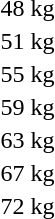<table>
<tr>
<td rowspan=2>48 kg<br></td>
<td rowspan=2></td>
<td rowspan=2></td>
<td></td>
</tr>
<tr>
<td></td>
</tr>
<tr>
<td rowspan=2>51 kg<br></td>
<td rowspan=2></td>
<td rowspan=2></td>
<td></td>
</tr>
<tr>
<td></td>
</tr>
<tr>
<td rowspan=2>55 kg<br></td>
<td rowspan=2></td>
<td rowspan=2></td>
<td></td>
</tr>
<tr>
<td></td>
</tr>
<tr>
<td rowspan=2>59 kg<br></td>
<td rowspan=2></td>
<td rowspan=2></td>
<td></td>
</tr>
<tr>
<td></td>
</tr>
<tr>
<td rowspan=2>63 kg<br></td>
<td rowspan=2></td>
<td rowspan=2></td>
<td></td>
</tr>
<tr>
<td></td>
</tr>
<tr>
<td rowspan=2>67 kg<br></td>
<td rowspan=2></td>
<td rowspan=2></td>
<td></td>
</tr>
<tr>
<td></td>
</tr>
<tr>
<td rowspan=2>72 kg<br></td>
<td rowspan=2></td>
<td rowspan=2></td>
<td></td>
</tr>
<tr>
<td></td>
</tr>
</table>
